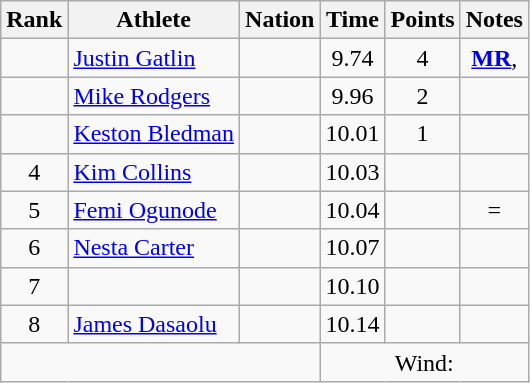<table class="wikitable mw-datatable sortable" style="text-align:center;">
<tr>
<th>Rank</th>
<th>Athlete</th>
<th>Nation</th>
<th>Time</th>
<th>Points</th>
<th>Notes</th>
</tr>
<tr>
<td></td>
<td align=left><a href='#'>Justin Gatlin</a></td>
<td align=left></td>
<td>9.74</td>
<td>4</td>
<td><strong><a href='#'>MR</a></strong>, </td>
</tr>
<tr>
<td></td>
<td align=left><a href='#'>Mike Rodgers</a></td>
<td align=left></td>
<td>9.96</td>
<td>2</td>
<td></td>
</tr>
<tr>
<td></td>
<td align=left><a href='#'>Keston Bledman</a></td>
<td align=left></td>
<td>10.01</td>
<td>1</td>
<td></td>
</tr>
<tr>
<td>4</td>
<td align=left><a href='#'>Kim Collins</a></td>
<td align=left></td>
<td>10.03</td>
<td></td>
<td></td>
</tr>
<tr>
<td>5</td>
<td align=left><a href='#'>Femi Ogunode</a></td>
<td align=left></td>
<td>10.04</td>
<td></td>
<td>=</td>
</tr>
<tr>
<td>6</td>
<td align=left><a href='#'>Nesta Carter</a></td>
<td align=left></td>
<td>10.07</td>
<td></td>
<td></td>
</tr>
<tr>
<td>7</td>
<td align=left></td>
<td align=left></td>
<td>10.10</td>
<td></td>
<td></td>
</tr>
<tr>
<td>8</td>
<td align=left><a href='#'>James Dasaolu</a></td>
<td align=left></td>
<td>10.14</td>
<td></td>
<td></td>
</tr>
<tr class="sortbottom">
<td colspan=3></td>
<td colspan=3>Wind: </td>
</tr>
</table>
